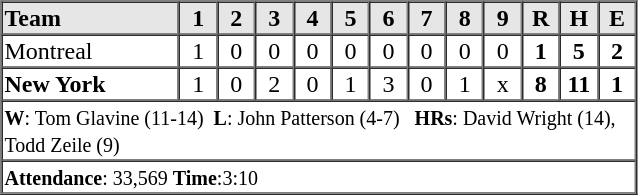<table border=1 cellspacing=0 width=425 style="margin-left:3em;">
<tr style="text-align:center; background-color:#e6e6e6;">
<th align=left width=28%>Team</th>
<th width=6%>1</th>
<th width=6%>2</th>
<th width=6%>3</th>
<th width=6%>4</th>
<th width=6%>5</th>
<th width=6%>6</th>
<th width=6%>7</th>
<th width=6%>8</th>
<th width=6%>9</th>
<th width=6%>R</th>
<th width=6%>H</th>
<th width=6%>E</th>
</tr>
<tr style="text-align:center;">
<td align=left>Montreal</td>
<td>1</td>
<td>0</td>
<td>0</td>
<td>0</td>
<td>0</td>
<td>0</td>
<td>0</td>
<td>0</td>
<td>0</td>
<td><strong>1</strong></td>
<td><strong>5</strong></td>
<td><strong>2</strong></td>
</tr>
<tr style="text-align:center;">
<td align=left><strong>New York</strong></td>
<td>1</td>
<td>0</td>
<td>2</td>
<td>0</td>
<td>1</td>
<td>3</td>
<td>0</td>
<td>1</td>
<td>x</td>
<td><strong>8</strong></td>
<td><strong>11</strong></td>
<td><strong>1</strong></td>
</tr>
<tr style="text-align:left;">
<td colspan=13><small><strong>W</strong>: Tom Glavine (11-14)  <strong>L</strong>: John Patterson (4-7)   <strong>HRs</strong>: David Wright (14), Todd Zeile (9)</small></td>
</tr>
<tr style="text-align:left;">
<td colspan=13><small><strong>Attendance</strong>: 33,569 <strong>Time</strong>:3:10</small></td>
</tr>
</table>
